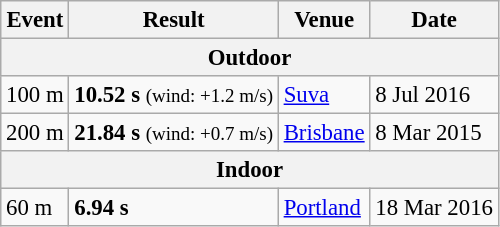<table class="wikitable" style="border-collapse: collapse; font-size: 95%;">
<tr>
<th>Event</th>
<th>Result</th>
<th>Venue</th>
<th>Date</th>
</tr>
<tr>
<th colspan="4">Outdoor</th>
</tr>
<tr>
<td>100 m</td>
<td><strong>10.52 s</strong> <small>(wind: +1.2 m/s)</small></td>
<td> <a href='#'>Suva</a></td>
<td>8 Jul 2016</td>
</tr>
<tr>
<td>200 m</td>
<td><strong>21.84 s</strong> <small>(wind: +0.7 m/s)</small></td>
<td> <a href='#'>Brisbane</a></td>
<td>8 Mar 2015</td>
</tr>
<tr>
<th colspan="4">Indoor</th>
</tr>
<tr>
<td>60 m</td>
<td><strong>6.94 s</strong></td>
<td> <a href='#'>Portland</a></td>
<td>18 Mar 2016</td>
</tr>
</table>
